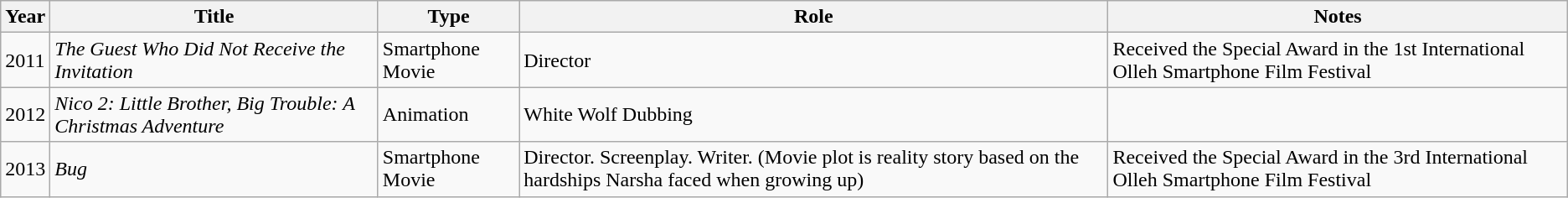<table class="wikitable">
<tr>
<th scope="col">Year</th>
<th scope="col">Title</th>
<th>Type</th>
<th scope="col">Role</th>
<th scope="col">Notes</th>
</tr>
<tr>
<td>2011</td>
<td><em>The Guest Who Did Not Receive the Invitation</em></td>
<td>Smartphone Movie</td>
<td>Director</td>
<td>Received the Special Award in the 1st International Olleh Smartphone Film Festival</td>
</tr>
<tr>
<td>2012</td>
<td><em>Nico 2: Little Brother, Big Trouble: A Christmas Adventure</em></td>
<td>Animation</td>
<td>White Wolf Dubbing</td>
<td></td>
</tr>
<tr>
<td>2013</td>
<td><em>Bug</em></td>
<td>Smartphone Movie</td>
<td>Director. Screenplay. Writer. (Movie plot is reality story based on the hardships Narsha faced when growing up)</td>
<td>Received the Special Award in the 3rd International Olleh Smartphone Film Festival</td>
</tr>
</table>
